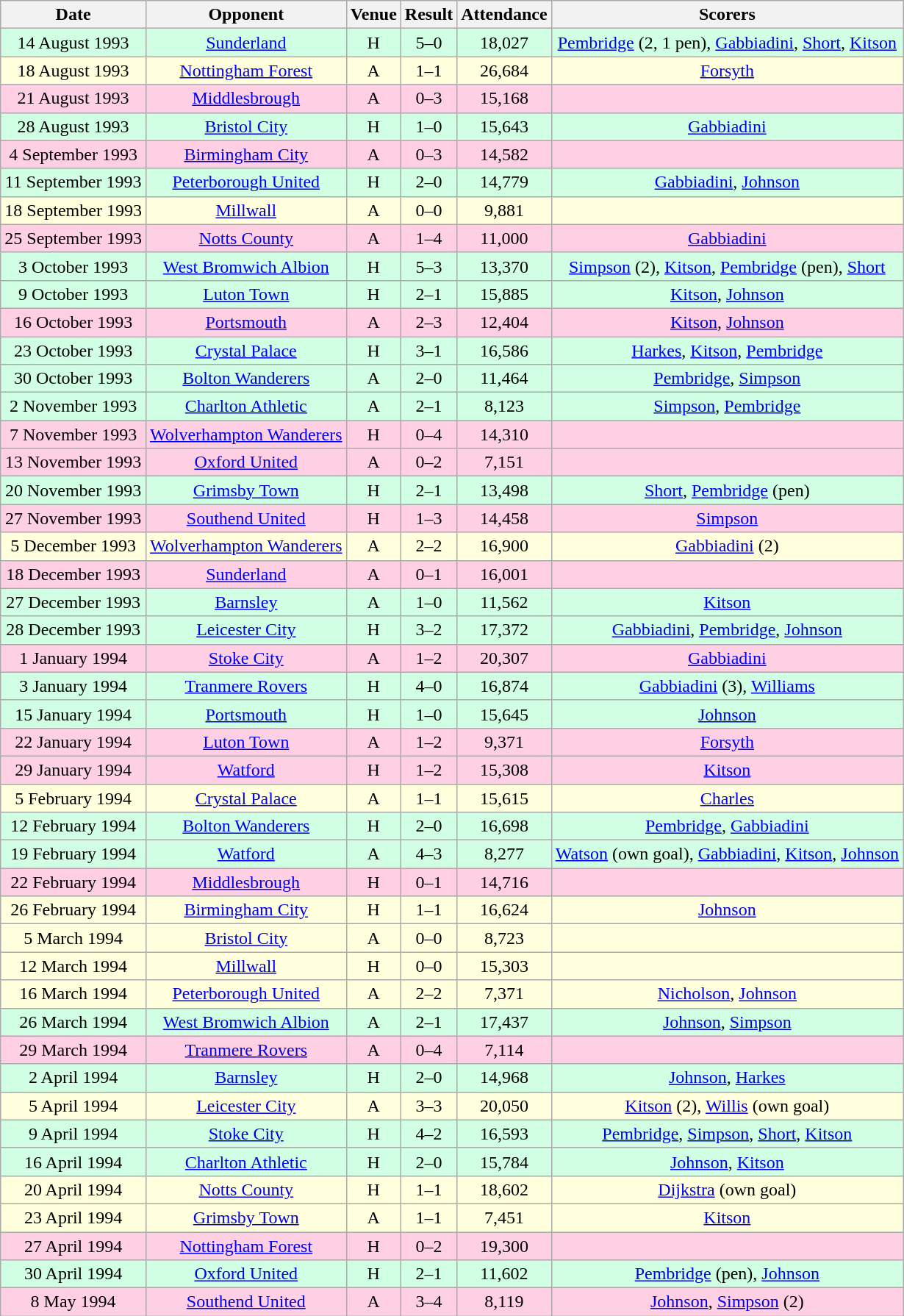<table class="wikitable sortable" style="text-align:center;">
<tr>
<th>Date</th>
<th>Opponent</th>
<th>Venue</th>
<th>Result</th>
<th>Attendance</th>
<th>Scorers</th>
</tr>
<tr style="background:#d0ffe3;">
<td>14 August 1993</td>
<td><a href='#'>Sunderland</a></td>
<td>H</td>
<td>5–0</td>
<td>18,027</td>
<td><a href='#'>Pembridge</a> (2, 1 pen), <a href='#'>Gabbiadini</a>, <a href='#'>Short</a>, <a href='#'>Kitson</a></td>
</tr>
<tr style="background:#ffd;">
<td>18 August 1993</td>
<td><a href='#'>Nottingham Forest</a></td>
<td>A</td>
<td>1–1</td>
<td>26,684</td>
<td><a href='#'>Forsyth</a></td>
</tr>
<tr style="background:#ffd0e3;">
<td>21 August 1993</td>
<td><a href='#'>Middlesbrough</a></td>
<td>A</td>
<td>0–3</td>
<td>15,168</td>
<td></td>
</tr>
<tr style="background:#d0ffe3;">
<td>28 August 1993</td>
<td><a href='#'>Bristol City</a></td>
<td>H</td>
<td>1–0</td>
<td>15,643</td>
<td><a href='#'>Gabbiadini</a></td>
</tr>
<tr style="background:#ffd0e3;">
<td>4 September 1993</td>
<td><a href='#'>Birmingham City</a></td>
<td>A</td>
<td>0–3</td>
<td>14,582</td>
<td></td>
</tr>
<tr style="background:#d0ffe3;">
<td>11 September 1993</td>
<td><a href='#'>Peterborough United</a></td>
<td>H</td>
<td>2–0</td>
<td>14,779</td>
<td><a href='#'>Gabbiadini</a>, <a href='#'>Johnson</a></td>
</tr>
<tr style="background:#ffd;">
<td>18 September 1993</td>
<td><a href='#'>Millwall</a></td>
<td>A</td>
<td>0–0</td>
<td>9,881</td>
<td></td>
</tr>
<tr style="background:#ffd0e3;">
<td>25 September 1993</td>
<td><a href='#'>Notts County</a></td>
<td>A</td>
<td>1–4</td>
<td>11,000</td>
<td><a href='#'>Gabbiadini</a></td>
</tr>
<tr style="background:#d0ffe3;">
<td>3 October 1993</td>
<td><a href='#'>West Bromwich Albion</a></td>
<td>H</td>
<td>5–3</td>
<td>13,370</td>
<td><a href='#'>Simpson</a> (2), <a href='#'>Kitson</a>, <a href='#'>Pembridge</a> (pen), <a href='#'>Short</a></td>
</tr>
<tr style="background:#d0ffe3;">
<td>9 October 1993</td>
<td><a href='#'>Luton Town</a></td>
<td>H</td>
<td>2–1</td>
<td>15,885</td>
<td><a href='#'>Kitson</a>, <a href='#'>Johnson</a></td>
</tr>
<tr style="background:#ffd0e3;">
<td>16 October 1993</td>
<td><a href='#'>Portsmouth</a></td>
<td>A</td>
<td>2–3</td>
<td>12,404</td>
<td><a href='#'>Kitson</a>, <a href='#'>Johnson</a></td>
</tr>
<tr style="background:#d0ffe3;">
<td>23 October 1993</td>
<td><a href='#'>Crystal Palace</a></td>
<td>H</td>
<td>3–1</td>
<td>16,586</td>
<td><a href='#'>Harkes</a>, <a href='#'>Kitson</a>, <a href='#'>Pembridge</a></td>
</tr>
<tr style="background:#d0ffe3;">
<td>30 October 1993</td>
<td><a href='#'>Bolton Wanderers</a></td>
<td>A</td>
<td>2–0</td>
<td>11,464</td>
<td><a href='#'>Pembridge</a>, <a href='#'>Simpson</a></td>
</tr>
<tr style="background:#d0ffe3;">
<td>2 November 1993</td>
<td><a href='#'>Charlton Athletic</a></td>
<td>A</td>
<td>2–1</td>
<td>8,123</td>
<td><a href='#'>Simpson</a>, <a href='#'>Pembridge</a></td>
</tr>
<tr style="background:#ffd0e3;">
<td>7 November 1993</td>
<td><a href='#'>Wolverhampton Wanderers</a></td>
<td>H</td>
<td>0–4</td>
<td>14,310</td>
<td></td>
</tr>
<tr style="background:#ffd0e3;">
<td>13 November 1993</td>
<td><a href='#'>Oxford United</a></td>
<td>A</td>
<td>0–2</td>
<td>7,151</td>
<td></td>
</tr>
<tr style="background:#d0ffe3;">
<td>20 November 1993</td>
<td><a href='#'>Grimsby Town</a></td>
<td>H</td>
<td>2–1</td>
<td>13,498</td>
<td><a href='#'>Short</a>, <a href='#'>Pembridge</a> (pen)</td>
</tr>
<tr style="background:#ffd0e3;">
<td>27 November 1993</td>
<td><a href='#'>Southend United</a></td>
<td>H</td>
<td>1–3</td>
<td>14,458</td>
<td><a href='#'>Simpson</a></td>
</tr>
<tr style="background:#ffd;">
<td>5 December 1993</td>
<td><a href='#'>Wolverhampton Wanderers</a></td>
<td>A</td>
<td>2–2</td>
<td>16,900</td>
<td><a href='#'>Gabbiadini</a> (2)</td>
</tr>
<tr style="background:#ffd0e3;">
<td>18 December 1993</td>
<td><a href='#'>Sunderland</a></td>
<td>A</td>
<td>0–1</td>
<td>16,001</td>
<td></td>
</tr>
<tr style="background:#d0ffe3;">
<td>27 December 1993</td>
<td><a href='#'>Barnsley</a></td>
<td>A</td>
<td>1–0</td>
<td>11,562</td>
<td><a href='#'>Kitson</a></td>
</tr>
<tr style="background:#d0ffe3;">
<td>28 December 1993</td>
<td><a href='#'>Leicester City</a></td>
<td>H</td>
<td>3–2</td>
<td>17,372</td>
<td><a href='#'>Gabbiadini</a>, <a href='#'>Pembridge</a>, <a href='#'>Johnson</a></td>
</tr>
<tr style="background:#ffd0e3;">
<td>1 January 1994</td>
<td><a href='#'>Stoke City</a></td>
<td>A</td>
<td>1–2</td>
<td>20,307</td>
<td><a href='#'>Gabbiadini</a></td>
</tr>
<tr style="background:#d0ffe3;">
<td>3 January 1994</td>
<td><a href='#'>Tranmere Rovers</a></td>
<td>H</td>
<td>4–0</td>
<td>16,874</td>
<td><a href='#'>Gabbiadini</a> (3), <a href='#'>Williams</a></td>
</tr>
<tr style="background:#d0ffe3;">
<td>15 January 1994</td>
<td><a href='#'>Portsmouth</a></td>
<td>H</td>
<td>1–0</td>
<td>15,645</td>
<td><a href='#'>Johnson</a></td>
</tr>
<tr style="background:#ffd0e3;">
<td>22 January 1994</td>
<td><a href='#'>Luton Town</a></td>
<td>A</td>
<td>1–2</td>
<td>9,371</td>
<td><a href='#'>Forsyth</a></td>
</tr>
<tr style="background:#ffd0e3;">
<td>29 January 1994</td>
<td><a href='#'>Watford</a></td>
<td>H</td>
<td>1–2</td>
<td>15,308</td>
<td><a href='#'>Kitson</a></td>
</tr>
<tr style="background:#ffd;">
<td>5 February 1994</td>
<td><a href='#'>Crystal Palace</a></td>
<td>A</td>
<td>1–1</td>
<td>15,615</td>
<td><a href='#'>Charles</a></td>
</tr>
<tr style="background:#d0ffe3;">
<td>12 February 1994</td>
<td><a href='#'>Bolton Wanderers</a></td>
<td>H</td>
<td>2–0</td>
<td>16,698</td>
<td><a href='#'>Pembridge</a>, <a href='#'>Gabbiadini</a></td>
</tr>
<tr style="background:#d0ffe3;">
<td>19 February 1994</td>
<td><a href='#'>Watford</a></td>
<td>A</td>
<td>4–3</td>
<td>8,277</td>
<td><a href='#'>Watson</a> (own goal), <a href='#'>Gabbiadini</a>, <a href='#'>Kitson</a>, <a href='#'>Johnson</a></td>
</tr>
<tr style="background:#ffd0e3;">
<td>22 February 1994</td>
<td><a href='#'>Middlesbrough</a></td>
<td>H</td>
<td>0–1</td>
<td>14,716</td>
<td></td>
</tr>
<tr style="background:#ffd;">
<td>26 February 1994</td>
<td><a href='#'>Birmingham City</a></td>
<td>H</td>
<td>1–1</td>
<td>16,624</td>
<td><a href='#'>Johnson</a></td>
</tr>
<tr style="background:#ffd;">
<td>5 March 1994</td>
<td><a href='#'>Bristol City</a></td>
<td>A</td>
<td>0–0</td>
<td>8,723</td>
<td></td>
</tr>
<tr style="background:#ffd;">
<td>12 March 1994</td>
<td><a href='#'>Millwall</a></td>
<td>H</td>
<td>0–0</td>
<td>15,303</td>
<td></td>
</tr>
<tr style="background:#ffd;">
<td>16 March 1994</td>
<td><a href='#'>Peterborough United</a></td>
<td>A</td>
<td>2–2</td>
<td>7,371</td>
<td><a href='#'>Nicholson</a>, <a href='#'>Johnson</a></td>
</tr>
<tr style="background:#d0ffe3;">
<td>26 March 1994</td>
<td><a href='#'>West Bromwich Albion</a></td>
<td>A</td>
<td>2–1</td>
<td>17,437</td>
<td><a href='#'>Johnson</a>, <a href='#'>Simpson</a></td>
</tr>
<tr style="background:#ffd0e3;">
<td>29 March 1994</td>
<td><a href='#'>Tranmere Rovers</a></td>
<td>A</td>
<td>0–4</td>
<td>7,114</td>
<td></td>
</tr>
<tr style="background:#d0ffe3;">
<td>2 April 1994</td>
<td><a href='#'>Barnsley</a></td>
<td>H</td>
<td>2–0</td>
<td>14,968</td>
<td><a href='#'>Johnson</a>, <a href='#'>Harkes</a></td>
</tr>
<tr style="background:#ffd;">
<td>5 April 1994</td>
<td><a href='#'>Leicester City</a></td>
<td>A</td>
<td>3–3</td>
<td>20,050</td>
<td><a href='#'>Kitson</a> (2), <a href='#'>Willis</a> (own goal)</td>
</tr>
<tr style="background:#d0ffe3;">
<td>9 April 1994</td>
<td><a href='#'>Stoke City</a></td>
<td>H</td>
<td>4–2</td>
<td>16,593</td>
<td><a href='#'>Pembridge</a>, <a href='#'>Simpson</a>, <a href='#'>Short</a>, <a href='#'>Kitson</a></td>
</tr>
<tr style="background:#d0ffe3;">
<td>16 April 1994</td>
<td><a href='#'>Charlton Athletic</a></td>
<td>H</td>
<td>2–0</td>
<td>15,784</td>
<td><a href='#'>Johnson</a>, <a href='#'>Kitson</a></td>
</tr>
<tr style="background:#ffd;">
<td>20 April 1994</td>
<td><a href='#'>Notts County</a></td>
<td>H</td>
<td>1–1</td>
<td>18,602</td>
<td><a href='#'>Dijkstra</a> (own goal)</td>
</tr>
<tr style="background:#ffd;">
<td>23 April 1994</td>
<td><a href='#'>Grimsby Town</a></td>
<td>A</td>
<td>1–1</td>
<td>7,451</td>
<td><a href='#'>Kitson</a></td>
</tr>
<tr style="background:#ffd0e3;">
<td>27 April 1994</td>
<td><a href='#'>Nottingham Forest</a></td>
<td>H</td>
<td>0–2</td>
<td>19,300</td>
<td></td>
</tr>
<tr style="background:#d0ffe3;">
<td>30 April 1994</td>
<td><a href='#'>Oxford United</a></td>
<td>H</td>
<td>2–1</td>
<td>11,602</td>
<td><a href='#'>Pembridge</a> (pen), <a href='#'>Johnson</a></td>
</tr>
<tr style="background:#ffd0e3;">
<td>8 May 1994</td>
<td><a href='#'>Southend United</a></td>
<td>A</td>
<td>3–4</td>
<td>8,119</td>
<td><a href='#'>Johnson</a>, <a href='#'>Simpson</a> (2)</td>
</tr>
</table>
